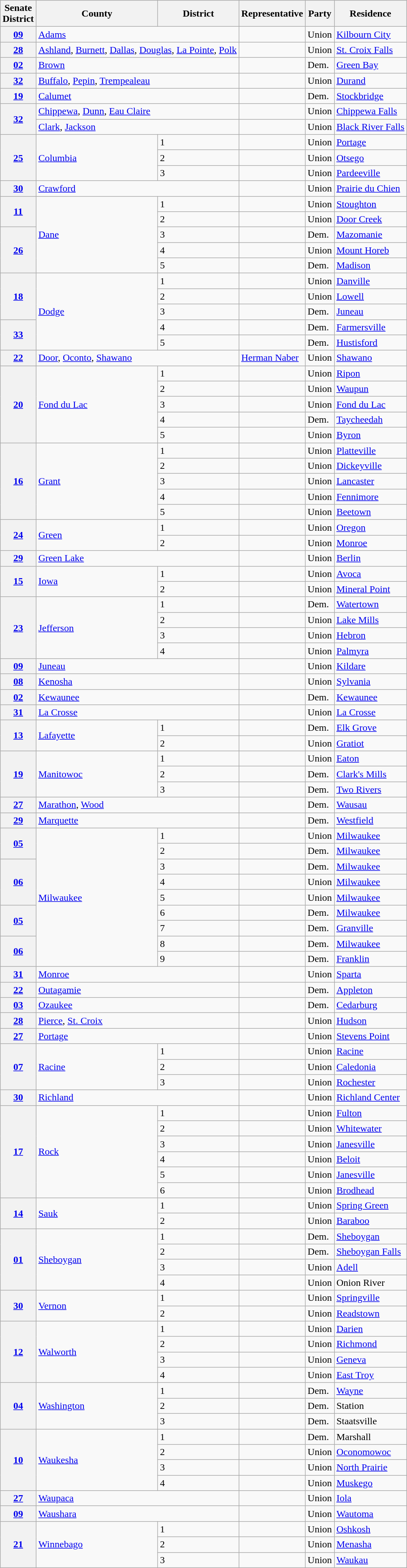<table class="wikitable sortable">
<tr>
<th>Senate<br>District</th>
<th>County</th>
<th>District</th>
<th>Representative</th>
<th>Party</th>
<th>Residence</th>
</tr>
<tr>
<th><a href='#'>09</a></th>
<td text-align="left" colspan="2"><a href='#'>Adams</a></td>
<td> </td>
<td>Union</td>
<td><a href='#'>Kilbourn City</a></td>
</tr>
<tr>
<th><a href='#'>28</a></th>
<td text-align="left" colspan="2"><a href='#'>Ashland</a>, <a href='#'>Burnett</a>, <a href='#'>Dallas</a>, <a href='#'>Douglas</a>, <a href='#'>La Pointe</a>, <a href='#'>Polk</a></td>
<td></td>
<td>Union</td>
<td><a href='#'>St. Croix Falls</a></td>
</tr>
<tr>
<th><a href='#'>02</a></th>
<td text-align="left" colspan="2"><a href='#'>Brown</a></td>
<td></td>
<td>Dem.</td>
<td><a href='#'>Green Bay</a></td>
</tr>
<tr>
<th><a href='#'>32</a></th>
<td text-align="left" colspan="2"><a href='#'>Buffalo</a>, <a href='#'>Pepin</a>, <a href='#'>Trempealeau</a></td>
<td></td>
<td>Union</td>
<td><a href='#'>Durand</a></td>
</tr>
<tr>
<th><a href='#'>19</a></th>
<td text-align="left" colspan="2"><a href='#'>Calumet</a></td>
<td></td>
<td>Dem.</td>
<td><a href='#'>Stockbridge</a></td>
</tr>
<tr>
<th rowspan="2"><a href='#'>32</a></th>
<td text-align="left" colspan="2"><a href='#'>Chippewa</a>, <a href='#'>Dunn</a>, <a href='#'>Eau Claire</a></td>
<td></td>
<td>Union</td>
<td><a href='#'>Chippewa Falls</a></td>
</tr>
<tr>
<td text-align="left" colspan="2"><a href='#'>Clark</a>, <a href='#'>Jackson</a></td>
<td></td>
<td>Union</td>
<td><a href='#'>Black River Falls</a></td>
</tr>
<tr>
<th rowspan="3"><a href='#'>25</a></th>
<td text-align="left" rowspan="3"><a href='#'>Columbia</a></td>
<td>1</td>
<td></td>
<td>Union</td>
<td><a href='#'>Portage</a></td>
</tr>
<tr>
<td>2</td>
<td></td>
<td>Union</td>
<td><a href='#'>Otsego</a></td>
</tr>
<tr>
<td>3</td>
<td></td>
<td>Union</td>
<td><a href='#'>Pardeeville</a></td>
</tr>
<tr>
<th><a href='#'>30</a></th>
<td text-align="left" colspan="2"><a href='#'>Crawford</a></td>
<td></td>
<td>Union</td>
<td><a href='#'>Prairie du Chien</a></td>
</tr>
<tr>
<th rowspan="2"><a href='#'>11</a></th>
<td text-align="left" rowspan="5"><a href='#'>Dane</a></td>
<td>1</td>
<td></td>
<td>Union</td>
<td><a href='#'>Stoughton</a></td>
</tr>
<tr>
<td>2</td>
<td></td>
<td>Union</td>
<td><a href='#'>Door Creek</a></td>
</tr>
<tr>
<th rowspan="3"><a href='#'>26</a></th>
<td>3</td>
<td></td>
<td>Dem.</td>
<td><a href='#'>Mazomanie</a></td>
</tr>
<tr>
<td>4</td>
<td></td>
<td>Union</td>
<td><a href='#'>Mount Horeb</a></td>
</tr>
<tr>
<td>5</td>
<td></td>
<td>Dem.</td>
<td><a href='#'>Madison</a></td>
</tr>
<tr>
<th rowspan="3"><a href='#'>18</a></th>
<td text-align="left" rowspan="5"><a href='#'>Dodge</a></td>
<td>1</td>
<td></td>
<td>Union</td>
<td><a href='#'>Danville</a></td>
</tr>
<tr>
<td>2</td>
<td></td>
<td>Union</td>
<td><a href='#'>Lowell</a></td>
</tr>
<tr>
<td>3</td>
<td></td>
<td>Dem.</td>
<td><a href='#'>Juneau</a></td>
</tr>
<tr>
<th rowspan="2"><a href='#'>33</a></th>
<td>4</td>
<td></td>
<td>Dem.</td>
<td><a href='#'>Farmersville</a></td>
</tr>
<tr>
<td>5</td>
<td></td>
<td>Dem.</td>
<td><a href='#'>Hustisford</a></td>
</tr>
<tr>
<th><a href='#'>22</a></th>
<td text-align="left" colspan="2"><a href='#'>Door</a>, <a href='#'>Oconto</a>, <a href='#'>Shawano</a></td>
<td><a href='#'>Herman Naber</a></td>
<td>Union</td>
<td><a href='#'>Shawano</a></td>
</tr>
<tr>
<th rowspan="5"><a href='#'>20</a></th>
<td text-align="left" rowspan="5"><a href='#'>Fond du Lac</a></td>
<td>1</td>
<td></td>
<td>Union</td>
<td><a href='#'>Ripon</a></td>
</tr>
<tr>
<td>2</td>
<td></td>
<td>Union</td>
<td><a href='#'>Waupun</a></td>
</tr>
<tr>
<td>3</td>
<td></td>
<td>Union</td>
<td><a href='#'>Fond du Lac</a></td>
</tr>
<tr>
<td>4</td>
<td></td>
<td>Dem.</td>
<td><a href='#'>Taycheedah</a></td>
</tr>
<tr>
<td>5</td>
<td></td>
<td>Union</td>
<td><a href='#'>Byron</a></td>
</tr>
<tr>
<th rowspan="5"><a href='#'>16</a></th>
<td text-align="left" rowspan="5"><a href='#'>Grant</a></td>
<td>1</td>
<td></td>
<td>Union</td>
<td><a href='#'>Platteville</a></td>
</tr>
<tr>
<td>2</td>
<td></td>
<td>Union</td>
<td><a href='#'>Dickeyville</a></td>
</tr>
<tr>
<td>3</td>
<td></td>
<td>Union</td>
<td><a href='#'>Lancaster</a></td>
</tr>
<tr>
<td>4</td>
<td></td>
<td>Union</td>
<td><a href='#'>Fennimore</a></td>
</tr>
<tr>
<td>5</td>
<td></td>
<td>Union</td>
<td><a href='#'>Beetown</a></td>
</tr>
<tr>
<th rowspan="2"><a href='#'>24</a></th>
<td text-align="left" rowspan="2"><a href='#'>Green</a></td>
<td>1</td>
<td></td>
<td>Union</td>
<td><a href='#'>Oregon</a></td>
</tr>
<tr>
<td>2</td>
<td></td>
<td>Union</td>
<td><a href='#'>Monroe</a></td>
</tr>
<tr>
<th><a href='#'>29</a></th>
<td text-align="left" colspan="2"><a href='#'>Green Lake</a></td>
<td></td>
<td>Union</td>
<td><a href='#'>Berlin</a></td>
</tr>
<tr>
<th rowspan="2"><a href='#'>15</a></th>
<td text-align="left" rowspan="2"><a href='#'>Iowa</a></td>
<td>1</td>
<td></td>
<td>Union</td>
<td><a href='#'>Avoca</a></td>
</tr>
<tr>
<td>2</td>
<td></td>
<td>Union</td>
<td><a href='#'>Mineral Point</a></td>
</tr>
<tr>
<th rowspan="4"><a href='#'>23</a></th>
<td text-align="left" rowspan="4"><a href='#'>Jefferson</a></td>
<td>1</td>
<td></td>
<td>Dem.</td>
<td><a href='#'>Watertown</a></td>
</tr>
<tr>
<td>2</td>
<td></td>
<td>Union</td>
<td><a href='#'>Lake Mills</a></td>
</tr>
<tr>
<td>3</td>
<td></td>
<td>Union</td>
<td><a href='#'>Hebron</a></td>
</tr>
<tr>
<td>4</td>
<td></td>
<td>Union</td>
<td><a href='#'>Palmyra</a></td>
</tr>
<tr>
<th><a href='#'>09</a></th>
<td text-align="left" colspan="2"><a href='#'>Juneau</a></td>
<td></td>
<td>Union</td>
<td><a href='#'>Kildare</a></td>
</tr>
<tr>
<th><a href='#'>08</a></th>
<td text-align="left"  colspan="2"><a href='#'>Kenosha</a></td>
<td></td>
<td>Union</td>
<td><a href='#'>Sylvania</a></td>
</tr>
<tr>
<th><a href='#'>02</a></th>
<td text-align="left"  colspan="2"><a href='#'>Kewaunee</a></td>
<td></td>
<td>Dem.</td>
<td><a href='#'>Kewaunee</a></td>
</tr>
<tr>
<th><a href='#'>31</a></th>
<td text-align="left" colspan="2"><a href='#'>La Crosse</a></td>
<td></td>
<td>Union</td>
<td><a href='#'>La Crosse</a></td>
</tr>
<tr>
<th rowspan="2"><a href='#'>13</a></th>
<td text-align="left" rowspan="2"><a href='#'>Lafayette</a></td>
<td>1</td>
<td></td>
<td>Dem.</td>
<td><a href='#'>Elk Grove</a></td>
</tr>
<tr>
<td>2</td>
<td></td>
<td>Union</td>
<td><a href='#'>Gratiot</a></td>
</tr>
<tr>
<th rowspan="3"><a href='#'>19</a></th>
<td text-align="left" rowspan="3"><a href='#'>Manitowoc</a></td>
<td>1</td>
<td></td>
<td>Union</td>
<td><a href='#'>Eaton</a></td>
</tr>
<tr>
<td>2</td>
<td></td>
<td>Dem.</td>
<td><a href='#'>Clark's Mills</a></td>
</tr>
<tr>
<td>3</td>
<td></td>
<td>Dem.</td>
<td><a href='#'>Two Rivers</a></td>
</tr>
<tr>
<th><a href='#'>27</a></th>
<td text-align="left" colspan="2"><a href='#'>Marathon</a>, <a href='#'>Wood</a></td>
<td></td>
<td>Dem.</td>
<td><a href='#'>Wausau</a></td>
</tr>
<tr>
<th><a href='#'>29</a></th>
<td text-align="left" colspan="2"><a href='#'>Marquette</a></td>
<td></td>
<td>Dem.</td>
<td><a href='#'>Westfield</a></td>
</tr>
<tr>
<th rowspan="2"><a href='#'>05</a></th>
<td text-align="left" rowspan="9"><a href='#'>Milwaukee</a></td>
<td>1</td>
<td></td>
<td>Union</td>
<td><a href='#'>Milwaukee</a></td>
</tr>
<tr>
<td>2</td>
<td></td>
<td>Dem.</td>
<td><a href='#'>Milwaukee</a></td>
</tr>
<tr>
<th rowspan="3"><a href='#'>06</a></th>
<td>3</td>
<td></td>
<td>Dem.</td>
<td><a href='#'>Milwaukee</a></td>
</tr>
<tr>
<td>4</td>
<td></td>
<td>Union</td>
<td><a href='#'>Milwaukee</a></td>
</tr>
<tr>
<td>5</td>
<td></td>
<td>Union</td>
<td><a href='#'>Milwaukee</a></td>
</tr>
<tr>
<th rowspan="2"><a href='#'>05</a></th>
<td>6</td>
<td></td>
<td>Dem.</td>
<td><a href='#'>Milwaukee</a></td>
</tr>
<tr>
<td>7</td>
<td></td>
<td>Dem.</td>
<td><a href='#'>Granville</a></td>
</tr>
<tr>
<th rowspan="2"><a href='#'>06</a></th>
<td>8</td>
<td></td>
<td>Dem.</td>
<td><a href='#'>Milwaukee</a></td>
</tr>
<tr>
<td>9</td>
<td></td>
<td>Dem.</td>
<td><a href='#'>Franklin</a></td>
</tr>
<tr>
<th><a href='#'>31</a></th>
<td text-align="left" colspan="2"><a href='#'>Monroe</a></td>
<td></td>
<td>Union</td>
<td><a href='#'>Sparta</a></td>
</tr>
<tr>
<th><a href='#'>22</a></th>
<td text-align="left" colspan="2"><a href='#'>Outagamie</a></td>
<td></td>
<td>Dem.</td>
<td><a href='#'>Appleton</a></td>
</tr>
<tr>
<th><a href='#'>03</a></th>
<td text-align="left" colspan="2"><a href='#'>Ozaukee</a></td>
<td></td>
<td>Dem.</td>
<td><a href='#'>Cedarburg</a></td>
</tr>
<tr>
<th><a href='#'>28</a></th>
<td text-align="left" colspan="2"><a href='#'>Pierce</a>, <a href='#'>St. Croix</a></td>
<td></td>
<td>Union</td>
<td><a href='#'>Hudson</a></td>
</tr>
<tr>
<th><a href='#'>27</a></th>
<td text-align="left" colspan="2"><a href='#'>Portage</a></td>
<td></td>
<td>Union</td>
<td><a href='#'>Stevens Point</a></td>
</tr>
<tr>
<th rowspan="3"><a href='#'>07</a></th>
<td text-align="left" rowspan="3"><a href='#'>Racine</a></td>
<td>1</td>
<td></td>
<td>Union</td>
<td><a href='#'>Racine</a></td>
</tr>
<tr>
<td>2</td>
<td></td>
<td>Union</td>
<td><a href='#'>Caledonia</a></td>
</tr>
<tr>
<td>3</td>
<td></td>
<td>Union</td>
<td><a href='#'>Rochester</a></td>
</tr>
<tr>
<th><a href='#'>30</a></th>
<td text-align="left" colspan="2"><a href='#'>Richland</a></td>
<td></td>
<td>Union</td>
<td><a href='#'>Richland Center</a></td>
</tr>
<tr>
<th rowspan="6"><a href='#'>17</a></th>
<td text-align="left" rowspan="6"><a href='#'>Rock</a></td>
<td>1</td>
<td></td>
<td>Union</td>
<td><a href='#'>Fulton</a></td>
</tr>
<tr>
<td>2</td>
<td></td>
<td>Union</td>
<td><a href='#'>Whitewater</a></td>
</tr>
<tr>
<td>3</td>
<td></td>
<td>Union</td>
<td><a href='#'>Janesville</a></td>
</tr>
<tr>
<td>4</td>
<td></td>
<td>Union</td>
<td><a href='#'>Beloit</a></td>
</tr>
<tr>
<td>5</td>
<td></td>
<td>Union</td>
<td><a href='#'>Janesville</a></td>
</tr>
<tr>
<td>6</td>
<td></td>
<td>Union</td>
<td><a href='#'>Brodhead</a></td>
</tr>
<tr>
<th rowspan="2"><a href='#'>14</a></th>
<td text-align="left" rowspan="2"><a href='#'>Sauk</a></td>
<td>1</td>
<td></td>
<td>Union</td>
<td><a href='#'>Spring Green</a></td>
</tr>
<tr>
<td>2</td>
<td></td>
<td>Union</td>
<td><a href='#'>Baraboo</a></td>
</tr>
<tr>
<th rowspan="4"><a href='#'>01</a></th>
<td text-align="left" rowspan="4"><a href='#'>Sheboygan</a></td>
<td>1</td>
<td></td>
<td>Dem.</td>
<td><a href='#'>Sheboygan</a></td>
</tr>
<tr>
<td>2</td>
<td></td>
<td>Dem.</td>
<td><a href='#'>Sheboygan Falls</a></td>
</tr>
<tr>
<td>3</td>
<td></td>
<td>Union</td>
<td><a href='#'>Adell</a></td>
</tr>
<tr>
<td>4</td>
<td></td>
<td>Union</td>
<td>Onion River</td>
</tr>
<tr>
<th rowspan="2"><a href='#'>30</a></th>
<td text-align="left" rowspan="2"><a href='#'>Vernon</a></td>
<td>1</td>
<td></td>
<td>Union</td>
<td><a href='#'>Springville</a></td>
</tr>
<tr>
<td>2</td>
<td></td>
<td>Union</td>
<td><a href='#'>Readstown</a></td>
</tr>
<tr>
<th rowspan="4"><a href='#'>12</a></th>
<td text-align="left" rowspan="4"><a href='#'>Walworth</a></td>
<td>1</td>
<td></td>
<td>Union</td>
<td><a href='#'>Darien</a></td>
</tr>
<tr>
<td>2</td>
<td></td>
<td>Union</td>
<td><a href='#'>Richmond</a></td>
</tr>
<tr>
<td>3</td>
<td></td>
<td>Union</td>
<td><a href='#'>Geneva</a></td>
</tr>
<tr>
<td>4</td>
<td></td>
<td>Union</td>
<td><a href='#'>East Troy</a></td>
</tr>
<tr>
<th rowspan="3"><a href='#'>04</a></th>
<td text-align="left" rowspan="3"><a href='#'>Washington</a></td>
<td>1</td>
<td></td>
<td>Dem.</td>
<td><a href='#'>Wayne</a></td>
</tr>
<tr>
<td>2</td>
<td></td>
<td>Dem.</td>
<td>Station</td>
</tr>
<tr>
<td>3</td>
<td></td>
<td>Dem.</td>
<td>Staatsville</td>
</tr>
<tr>
<th rowspan="4"><a href='#'>10</a></th>
<td text-align="left" rowspan="4"><a href='#'>Waukesha</a></td>
<td>1</td>
<td></td>
<td>Dem.</td>
<td>Marshall</td>
</tr>
<tr>
<td>2</td>
<td></td>
<td>Union</td>
<td><a href='#'>Oconomowoc</a></td>
</tr>
<tr>
<td>3</td>
<td></td>
<td>Union</td>
<td><a href='#'>North Prairie</a></td>
</tr>
<tr>
<td>4</td>
<td></td>
<td>Union</td>
<td><a href='#'>Muskego</a></td>
</tr>
<tr>
<th><a href='#'>27</a></th>
<td text-align="left" colspan="2"><a href='#'>Waupaca</a></td>
<td></td>
<td>Union</td>
<td><a href='#'>Iola</a></td>
</tr>
<tr>
<th><a href='#'>09</a></th>
<td text-align="left" colspan="2"><a href='#'>Waushara</a></td>
<td></td>
<td>Union</td>
<td><a href='#'>Wautoma</a></td>
</tr>
<tr>
<th rowspan="3"><a href='#'>21</a></th>
<td text-align="left" rowspan="3"><a href='#'>Winnebago</a></td>
<td>1</td>
<td></td>
<td>Union</td>
<td><a href='#'>Oshkosh</a></td>
</tr>
<tr>
<td>2</td>
<td></td>
<td>Union</td>
<td><a href='#'>Menasha</a></td>
</tr>
<tr>
<td>3</td>
<td></td>
<td>Union</td>
<td><a href='#'>Waukau</a></td>
</tr>
</table>
